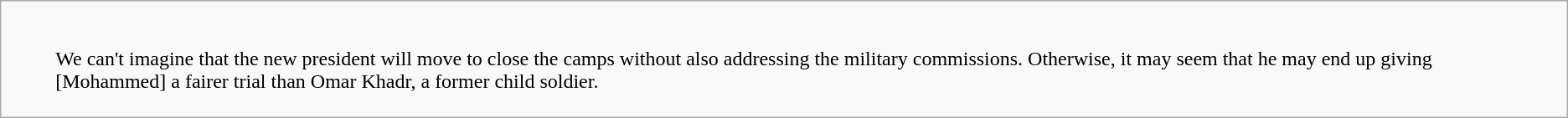<table class="wikitable" border="1">
<tr>
<td><br><blockquote>We can't imagine that the new president will move to close the camps without also addressing the military commissions. Otherwise, it may seem that he may end up giving [Mohammed]  a fairer trial than Omar Khadr, a former child soldier.</blockquote></td>
</tr>
</table>
